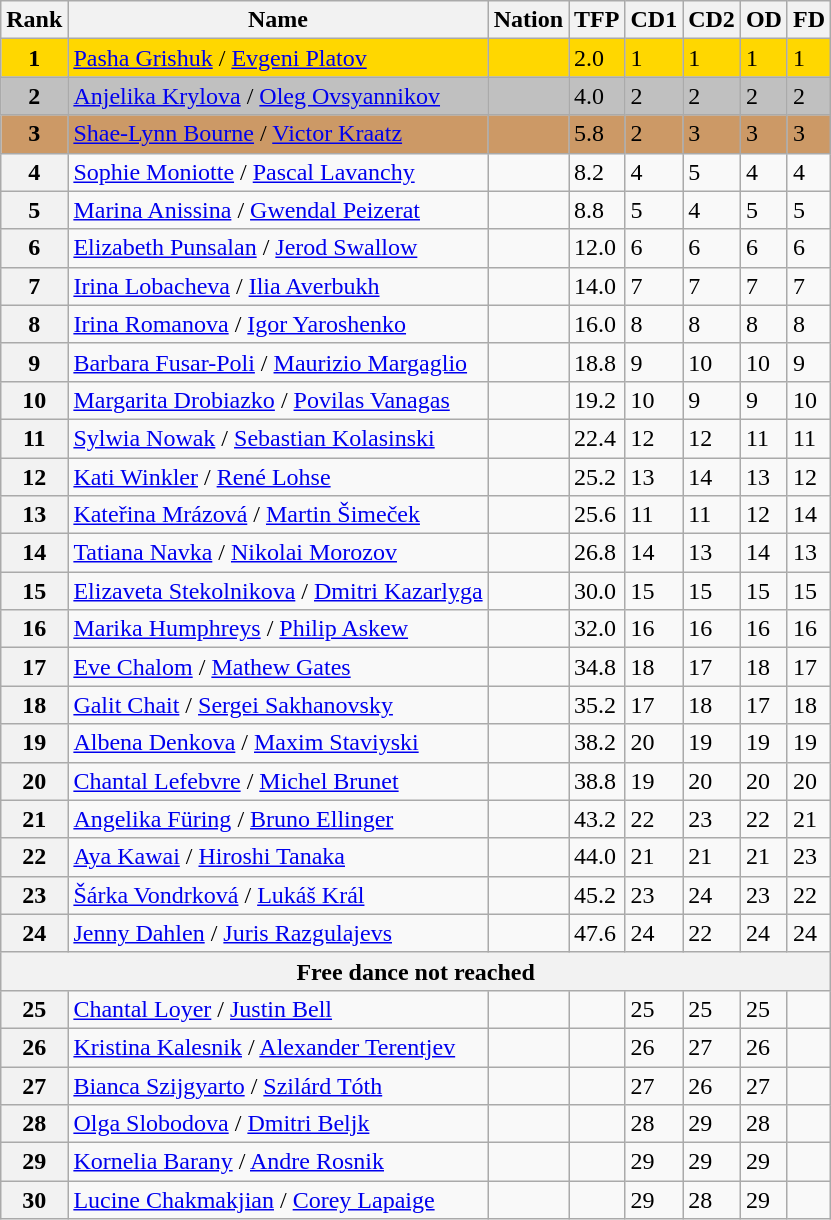<table class="wikitable">
<tr>
<th>Rank</th>
<th>Name</th>
<th>Nation</th>
<th>TFP</th>
<th>CD1</th>
<th>CD2</th>
<th>OD</th>
<th>FD</th>
</tr>
<tr style="background:gold;">
<td style="text-align:center;"><strong>1</strong></td>
<td><a href='#'>Pasha Grishuk</a> / <a href='#'>Evgeni Platov</a></td>
<td></td>
<td>2.0</td>
<td>1</td>
<td>1</td>
<td>1</td>
<td>1</td>
</tr>
<tr style="background:silver;">
<td style="text-align:center;"><strong>2</strong></td>
<td><a href='#'>Anjelika Krylova</a> / <a href='#'>Oleg Ovsyannikov</a></td>
<td></td>
<td>4.0</td>
<td>2</td>
<td>2</td>
<td>2</td>
<td>2</td>
</tr>
<tr style="background:#c96;">
<td style="text-align:center;"><strong>3</strong></td>
<td><a href='#'>Shae-Lynn Bourne</a> / <a href='#'>Victor Kraatz</a></td>
<td></td>
<td>5.8</td>
<td>2</td>
<td>3</td>
<td>3</td>
<td>3</td>
</tr>
<tr>
<th>4</th>
<td><a href='#'>Sophie Moniotte</a> / <a href='#'>Pascal Lavanchy</a></td>
<td></td>
<td>8.2</td>
<td>4</td>
<td>5</td>
<td>4</td>
<td>4</td>
</tr>
<tr>
<th>5</th>
<td><a href='#'>Marina Anissina</a> / <a href='#'>Gwendal Peizerat</a></td>
<td></td>
<td>8.8</td>
<td>5</td>
<td>4</td>
<td>5</td>
<td>5</td>
</tr>
<tr>
<th>6</th>
<td><a href='#'>Elizabeth Punsalan</a> / <a href='#'>Jerod Swallow</a></td>
<td></td>
<td>12.0</td>
<td>6</td>
<td>6</td>
<td>6</td>
<td>6</td>
</tr>
<tr>
<th>7</th>
<td><a href='#'>Irina Lobacheva</a> / <a href='#'>Ilia Averbukh</a></td>
<td></td>
<td>14.0</td>
<td>7</td>
<td>7</td>
<td>7</td>
<td>7</td>
</tr>
<tr>
<th>8</th>
<td><a href='#'>Irina Romanova</a> / <a href='#'>Igor Yaroshenko</a></td>
<td></td>
<td>16.0</td>
<td>8</td>
<td>8</td>
<td>8</td>
<td>8</td>
</tr>
<tr>
<th>9</th>
<td><a href='#'>Barbara Fusar-Poli</a> / <a href='#'>Maurizio Margaglio</a></td>
<td></td>
<td>18.8</td>
<td>9</td>
<td>10</td>
<td>10</td>
<td>9</td>
</tr>
<tr>
<th>10</th>
<td><a href='#'>Margarita Drobiazko</a> / <a href='#'>Povilas Vanagas</a></td>
<td></td>
<td>19.2</td>
<td>10</td>
<td>9</td>
<td>9</td>
<td>10</td>
</tr>
<tr>
<th>11</th>
<td><a href='#'>Sylwia Nowak</a> / <a href='#'>Sebastian Kolasinski</a></td>
<td></td>
<td>22.4</td>
<td>12</td>
<td>12</td>
<td>11</td>
<td>11</td>
</tr>
<tr>
<th>12</th>
<td><a href='#'>Kati Winkler</a> / <a href='#'>René Lohse</a></td>
<td></td>
<td>25.2</td>
<td>13</td>
<td>14</td>
<td>13</td>
<td>12</td>
</tr>
<tr>
<th>13</th>
<td><a href='#'>Kateřina Mrázová</a> / <a href='#'>Martin Šimeček</a></td>
<td></td>
<td>25.6</td>
<td>11</td>
<td>11</td>
<td>12</td>
<td>14</td>
</tr>
<tr>
<th>14</th>
<td><a href='#'>Tatiana Navka</a> / <a href='#'>Nikolai Morozov</a></td>
<td></td>
<td>26.8</td>
<td>14</td>
<td>13</td>
<td>14</td>
<td>13</td>
</tr>
<tr>
<th>15</th>
<td><a href='#'>Elizaveta Stekolnikova</a> / <a href='#'>Dmitri Kazarlyga</a></td>
<td></td>
<td>30.0</td>
<td>15</td>
<td>15</td>
<td>15</td>
<td>15</td>
</tr>
<tr>
<th>16</th>
<td><a href='#'>Marika Humphreys</a> / <a href='#'>Philip Askew</a></td>
<td></td>
<td>32.0</td>
<td>16</td>
<td>16</td>
<td>16</td>
<td>16</td>
</tr>
<tr>
<th>17</th>
<td><a href='#'>Eve Chalom</a> / <a href='#'>Mathew Gates</a></td>
<td></td>
<td>34.8</td>
<td>18</td>
<td>17</td>
<td>18</td>
<td>17</td>
</tr>
<tr>
<th>18</th>
<td><a href='#'>Galit Chait</a> / <a href='#'>Sergei Sakhanovsky</a></td>
<td></td>
<td>35.2</td>
<td>17</td>
<td>18</td>
<td>17</td>
<td>18</td>
</tr>
<tr>
<th>19</th>
<td><a href='#'>Albena Denkova</a> / <a href='#'>Maxim Staviyski</a></td>
<td></td>
<td>38.2</td>
<td>20</td>
<td>19</td>
<td>19</td>
<td>19</td>
</tr>
<tr>
<th>20</th>
<td><a href='#'>Chantal Lefebvre</a> / <a href='#'>Michel Brunet</a></td>
<td></td>
<td>38.8</td>
<td>19</td>
<td>20</td>
<td>20</td>
<td>20</td>
</tr>
<tr>
<th>21</th>
<td><a href='#'>Angelika Füring</a> / <a href='#'>Bruno Ellinger</a></td>
<td></td>
<td>43.2</td>
<td>22</td>
<td>23</td>
<td>22</td>
<td>21</td>
</tr>
<tr>
<th>22</th>
<td><a href='#'>Aya Kawai</a> / <a href='#'>Hiroshi Tanaka</a></td>
<td></td>
<td>44.0</td>
<td>21</td>
<td>21</td>
<td>21</td>
<td>23</td>
</tr>
<tr>
<th>23</th>
<td><a href='#'>Šárka Vondrková</a> / <a href='#'>Lukáš Král</a></td>
<td></td>
<td>45.2</td>
<td>23</td>
<td>24</td>
<td>23</td>
<td>22</td>
</tr>
<tr>
<th>24</th>
<td><a href='#'>Jenny Dahlen</a> / <a href='#'>Juris Razgulajevs</a></td>
<td></td>
<td>47.6</td>
<td>24</td>
<td>22</td>
<td>24</td>
<td>24</td>
</tr>
<tr>
<th colspan=8>Free dance not reached</th>
</tr>
<tr>
<th>25</th>
<td><a href='#'>Chantal Loyer</a> / <a href='#'>Justin Bell</a></td>
<td></td>
<td></td>
<td>25</td>
<td>25</td>
<td>25</td>
<td></td>
</tr>
<tr>
<th>26</th>
<td><a href='#'>Kristina Kalesnik</a> / <a href='#'>Alexander Terentjev</a></td>
<td></td>
<td></td>
<td>26</td>
<td>27</td>
<td>26</td>
<td></td>
</tr>
<tr>
<th>27</th>
<td><a href='#'>Bianca Szijgyarto</a> / <a href='#'>Szilárd Tóth</a></td>
<td></td>
<td></td>
<td>27</td>
<td>26</td>
<td>27</td>
<td></td>
</tr>
<tr>
<th>28</th>
<td><a href='#'>Olga Slobodova</a> / <a href='#'>Dmitri Beljk</a></td>
<td></td>
<td></td>
<td>28</td>
<td>29</td>
<td>28</td>
<td></td>
</tr>
<tr>
<th>29</th>
<td><a href='#'>Kornelia Barany</a> / <a href='#'>Andre Rosnik</a></td>
<td></td>
<td></td>
<td>29</td>
<td>29</td>
<td>29</td>
<td></td>
</tr>
<tr>
<th>30</th>
<td><a href='#'>Lucine Chakmakjian</a> / <a href='#'>Corey Lapaige</a></td>
<td></td>
<td></td>
<td>29</td>
<td>28</td>
<td>29</td>
<td></td>
</tr>
</table>
